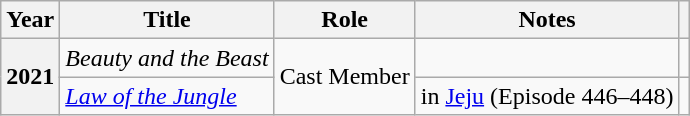<table class="wikitable plainrowheaders sortable">
<tr>
<th scope="col">Year</th>
<th scope="col">Title</th>
<th scope="col">Role</th>
<th scope="col">Notes</th>
<th scope="col" class="unsortable"></th>
</tr>
<tr>
<th scope="row" rowspan="2">2021</th>
<td><em>Beauty and the Beast</em></td>
<td rowspan="2">Cast Member</td>
<td></td>
<td style="text-align:center"></td>
</tr>
<tr>
<td><em><a href='#'>Law of the Jungle</a></em></td>
<td>in <a href='#'>Jeju</a> (Episode 446–448)</td>
<td style="text-align:center"></td>
</tr>
</table>
